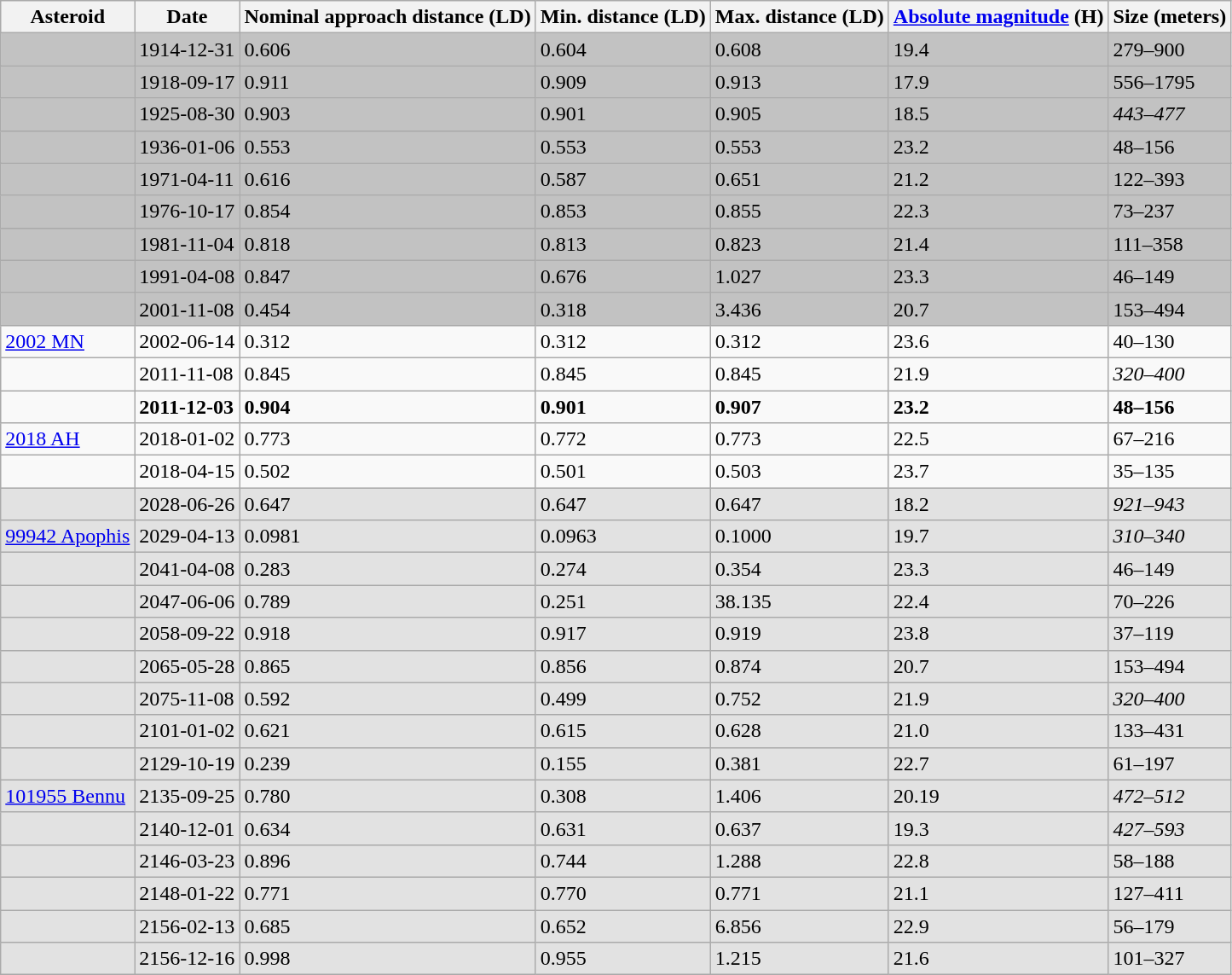<table class="wikitable collapsible collapsed sortable">
<tr>
<th>Asteroid</th>
<th>Date</th>
<th>Nominal approach distance (LD)</th>
<th>Min. distance (LD)</th>
<th>Max. distance (LD)</th>
<th><a href='#'>Absolute magnitude</a> (H)</th>
<th>Size (meters)</th>
</tr>
<tr bgcolor=#c2c2c2>
<td></td>
<td>1914-12-31</td>
<td>0.606</td>
<td>0.604</td>
<td>0.608</td>
<td>19.4</td>
<td>279–900</td>
</tr>
<tr bgcolor=#c2c2c2>
<td></td>
<td>1918-09-17</td>
<td>0.911</td>
<td>0.909</td>
<td>0.913</td>
<td>17.9</td>
<td>556–1795</td>
</tr>
<tr bgcolor=#c2c2c2>
<td></td>
<td>1925-08-30</td>
<td>0.903</td>
<td>0.901</td>
<td>0.905</td>
<td>18.5</td>
<td><em>443–477</em></td>
</tr>
<tr bgcolor=#c2c2c2>
<td></td>
<td>1936-01-06</td>
<td>0.553</td>
<td>0.553</td>
<td>0.553</td>
<td>23.2</td>
<td>48–156</td>
</tr>
<tr bgcolor=#c2c2c2>
<td></td>
<td>1971-04-11</td>
<td>0.616</td>
<td>0.587</td>
<td>0.651</td>
<td>21.2</td>
<td>122–393</td>
</tr>
<tr bgcolor=#c2c2c2>
<td></td>
<td>1976-10-17</td>
<td>0.854</td>
<td>0.853</td>
<td>0.855</td>
<td>22.3</td>
<td>73–237</td>
</tr>
<tr bgcolor=#c2c2c2>
<td></td>
<td>1981-11-04</td>
<td>0.818</td>
<td>0.813</td>
<td>0.823</td>
<td>21.4</td>
<td>111–358</td>
</tr>
<tr bgcolor=#c2c2c2>
<td></td>
<td>1991-04-08</td>
<td>0.847</td>
<td>0.676</td>
<td>1.027</td>
<td>23.3</td>
<td>46–149</td>
</tr>
<tr bgcolor=#c2c2c2>
<td></td>
<td>2001-11-08</td>
<td>0.454</td>
<td>0.318</td>
<td>3.436</td>
<td>20.7</td>
<td>153–494</td>
</tr>
<tr>
<td><a href='#'>2002 MN</a></td>
<td>2002-06-14</td>
<td>0.312</td>
<td>0.312</td>
<td>0.312</td>
<td>23.6</td>
<td>40–130</td>
</tr>
<tr>
<td></td>
<td>2011-11-08</td>
<td>0.845</td>
<td>0.845</td>
<td>0.845</td>
<td>21.9</td>
<td><em>320–400</em></td>
</tr>
<tr>
<td><strong></strong></td>
<td><strong>2011-12-03</strong></td>
<td><strong>0.904</strong></td>
<td><strong>0.901</strong></td>
<td><strong>0.907</strong></td>
<td><strong>23.2</strong></td>
<td><strong>48–156</strong></td>
</tr>
<tr>
<td><a href='#'>2018 AH</a></td>
<td>2018-01-02</td>
<td>0.773</td>
<td>0.772</td>
<td>0.773</td>
<td>22.5</td>
<td>67–216</td>
</tr>
<tr>
<td></td>
<td>2018-04-15</td>
<td>0.502</td>
<td>0.501</td>
<td>0.503</td>
<td>23.7</td>
<td>35–135</td>
</tr>
<tr bgcolor=#e2e2e2>
<td></td>
<td>2028-06-26</td>
<td>0.647</td>
<td>0.647</td>
<td>0.647</td>
<td>18.2</td>
<td><em>921–943</em></td>
</tr>
<tr bgcolor=#e2e2e2>
<td><a href='#'>99942 Apophis</a></td>
<td>2029-04-13</td>
<td>0.0981</td>
<td>0.0963</td>
<td>0.1000</td>
<td>19.7</td>
<td><em>310–340</em></td>
</tr>
<tr bgcolor=#e2e2e2>
<td></td>
<td>2041-04-08</td>
<td>0.283</td>
<td>0.274</td>
<td>0.354</td>
<td>23.3</td>
<td>46–149</td>
</tr>
<tr bgcolor=#e2e2e2>
<td></td>
<td>2047-06-06</td>
<td>0.789</td>
<td>0.251</td>
<td>38.135</td>
<td>22.4</td>
<td>70–226</td>
</tr>
<tr bgcolor=#e2e2e2>
<td></td>
<td>2058-09-22</td>
<td>0.918</td>
<td>0.917</td>
<td>0.919</td>
<td>23.8</td>
<td>37–119</td>
</tr>
<tr bgcolor=#e2e2e2>
<td></td>
<td>2065-05-28</td>
<td>0.865</td>
<td>0.856</td>
<td>0.874</td>
<td>20.7</td>
<td>153–494</td>
</tr>
<tr bgcolor=#e2e2e2>
<td></td>
<td>2075-11-08</td>
<td>0.592</td>
<td>0.499</td>
<td>0.752</td>
<td>21.9</td>
<td><em>320–400</em></td>
</tr>
<tr bgcolor=#e2e2e2>
<td></td>
<td>2101-01-02</td>
<td>0.621</td>
<td>0.615</td>
<td>0.628</td>
<td>21.0</td>
<td>133–431</td>
</tr>
<tr bgcolor=#e2e2e2>
<td></td>
<td>2129-10-19</td>
<td>0.239</td>
<td>0.155</td>
<td>0.381</td>
<td>22.7</td>
<td>61–197</td>
</tr>
<tr bgcolor=#e2e2e2>
<td><a href='#'>101955 Bennu</a></td>
<td>2135-09-25</td>
<td>0.780</td>
<td>0.308</td>
<td>1.406</td>
<td>20.19</td>
<td><em>472–512</em></td>
</tr>
<tr bgcolor=#e2e2e2>
<td></td>
<td>2140-12-01</td>
<td>0.634</td>
<td>0.631</td>
<td>0.637</td>
<td>19.3</td>
<td><em>427–593</em></td>
</tr>
<tr bgcolor=#e2e2e2>
<td></td>
<td>2146-03-23</td>
<td>0.896</td>
<td>0.744</td>
<td>1.288</td>
<td>22.8</td>
<td>58–188</td>
</tr>
<tr bgcolor=#e2e2e2>
<td></td>
<td>2148-01-22</td>
<td>0.771</td>
<td>0.770</td>
<td>0.771</td>
<td>21.1</td>
<td>127–411</td>
</tr>
<tr bgcolor=#e2e2e2>
<td></td>
<td>2156-02-13</td>
<td>0.685</td>
<td>0.652</td>
<td>6.856</td>
<td>22.9</td>
<td>56–179</td>
</tr>
<tr bgcolor=#e2e2e2>
<td></td>
<td>2156-12-16</td>
<td>0.998</td>
<td>0.955</td>
<td>1.215</td>
<td>21.6</td>
<td>101–327</td>
</tr>
</table>
